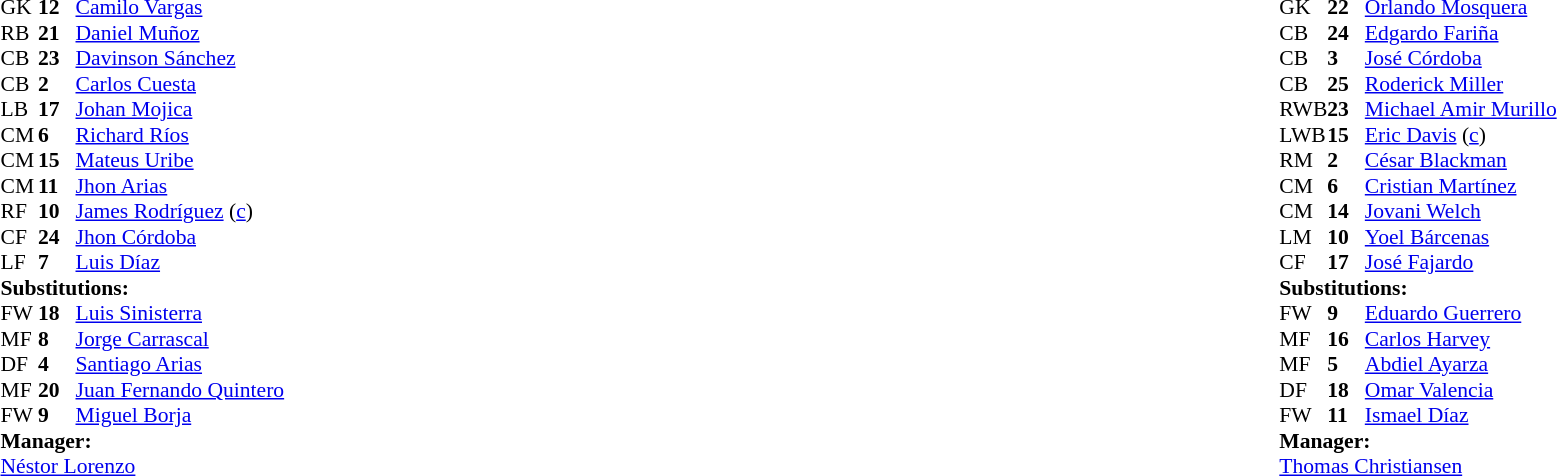<table width="100%">
<tr>
<td valign="top" width="40%"><br><table style="font-size:90%" cellspacing="0" cellpadding="0">
<tr>
<th width=25></th>
<th width=25></th>
</tr>
<tr>
<td>GK</td>
<td><strong>12</strong></td>
<td><a href='#'>Camilo Vargas</a></td>
</tr>
<tr>
<td>RB</td>
<td><strong>21</strong></td>
<td><a href='#'>Daniel Muñoz</a></td>
<td></td>
<td></td>
</tr>
<tr>
<td>CB</td>
<td><strong>23</strong></td>
<td><a href='#'>Davinson Sánchez</a></td>
</tr>
<tr>
<td>CB</td>
<td><strong>2</strong></td>
<td><a href='#'>Carlos Cuesta</a></td>
</tr>
<tr>
<td>LB</td>
<td><strong>17</strong></td>
<td><a href='#'>Johan Mojica</a></td>
</tr>
<tr>
<td>CM</td>
<td><strong>6</strong></td>
<td><a href='#'>Richard Ríos</a></td>
</tr>
<tr>
<td>CM</td>
<td><strong>15</strong></td>
<td><a href='#'>Mateus Uribe</a></td>
<td></td>
</tr>
<tr>
<td>CM</td>
<td><strong>11</strong></td>
<td><a href='#'>Jhon Arias</a></td>
<td></td>
<td></td>
</tr>
<tr>
<td>RF</td>
<td><strong>10</strong></td>
<td><a href='#'>James Rodríguez</a> (<a href='#'>c</a>)</td>
<td></td>
<td></td>
</tr>
<tr>
<td>CF</td>
<td><strong>24</strong></td>
<td><a href='#'>Jhon Córdoba</a></td>
<td></td>
<td></td>
</tr>
<tr>
<td>LF</td>
<td><strong>7</strong></td>
<td><a href='#'>Luis Díaz</a></td>
<td></td>
<td></td>
</tr>
<tr>
<td colspan=3><strong>Substitutions:</strong></td>
</tr>
<tr>
<td>FW</td>
<td><strong>18</strong></td>
<td><a href='#'>Luis Sinisterra</a></td>
<td></td>
<td></td>
</tr>
<tr>
<td>MF</td>
<td><strong>8</strong></td>
<td><a href='#'>Jorge Carrascal</a></td>
<td></td>
<td></td>
</tr>
<tr>
<td>DF</td>
<td><strong>4</strong></td>
<td><a href='#'>Santiago Arias</a></td>
<td></td>
<td></td>
</tr>
<tr>
<td>MF</td>
<td><strong>20</strong></td>
<td><a href='#'>Juan Fernando Quintero</a></td>
<td></td>
<td></td>
</tr>
<tr>
<td>FW</td>
<td><strong>9</strong></td>
<td><a href='#'>Miguel Borja</a></td>
<td></td>
<td></td>
</tr>
<tr>
<td colspan=3><strong>Manager:</strong></td>
</tr>
<tr>
<td colspan=3> <a href='#'>Néstor Lorenzo</a></td>
</tr>
</table>
</td>
<td valign="top"></td>
<td valign="top" width="50%"><br><table style="font-size:90%; margin:auto" cellspacing="0" cellpadding="0">
<tr>
<th width=25></th>
<th width=25></th>
</tr>
<tr>
<td>GK</td>
<td><strong>22</strong></td>
<td><a href='#'>Orlando Mosquera</a></td>
</tr>
<tr>
<td>CB</td>
<td><strong>24</strong></td>
<td><a href='#'>Edgardo Fariña</a></td>
<td></td>
</tr>
<tr>
<td>CB</td>
<td><strong>3</strong></td>
<td><a href='#'>José Córdoba</a></td>
<td></td>
</tr>
<tr>
<td>CB</td>
<td><strong>25</strong></td>
<td><a href='#'>Roderick Miller</a></td>
<td></td>
<td></td>
</tr>
<tr>
<td>RWB</td>
<td><strong>23</strong></td>
<td><a href='#'>Michael Amir Murillo</a></td>
</tr>
<tr>
<td>LWB</td>
<td><strong>15</strong></td>
<td><a href='#'>Eric Davis</a> (<a href='#'>c</a>)</td>
<td></td>
<td></td>
</tr>
<tr>
<td>RM</td>
<td><strong>2</strong></td>
<td><a href='#'>César Blackman</a></td>
<td></td>
<td></td>
</tr>
<tr>
<td>CM</td>
<td><strong>6</strong></td>
<td><a href='#'>Cristian Martínez</a></td>
<td></td>
<td></td>
</tr>
<tr>
<td>CM</td>
<td><strong>14</strong></td>
<td><a href='#'>Jovani Welch</a></td>
<td></td>
</tr>
<tr>
<td>LM</td>
<td><strong>10</strong></td>
<td><a href='#'>Yoel Bárcenas</a></td>
</tr>
<tr>
<td>CF</td>
<td><strong>17</strong></td>
<td><a href='#'>José Fajardo</a></td>
<td></td>
<td></td>
</tr>
<tr>
<td colspan=3><strong>Substitutions:</strong></td>
</tr>
<tr>
<td>FW</td>
<td><strong>9</strong></td>
<td><a href='#'>Eduardo Guerrero</a></td>
<td></td>
<td></td>
</tr>
<tr>
<td>MF</td>
<td><strong>16</strong></td>
<td><a href='#'>Carlos Harvey</a></td>
<td></td>
<td></td>
</tr>
<tr>
<td>MF</td>
<td><strong>5</strong></td>
<td><a href='#'>Abdiel Ayarza</a></td>
<td></td>
<td></td>
</tr>
<tr>
<td>DF</td>
<td><strong>18</strong></td>
<td><a href='#'>Omar Valencia</a></td>
<td></td>
<td></td>
</tr>
<tr>
<td>FW</td>
<td><strong>11</strong></td>
<td><a href='#'>Ismael Díaz</a></td>
<td></td>
<td></td>
</tr>
<tr>
<td colspan=3><strong>Manager:</strong></td>
</tr>
<tr>
<td colspan=3> <a href='#'>Thomas Christiansen</a></td>
</tr>
</table>
</td>
</tr>
</table>
